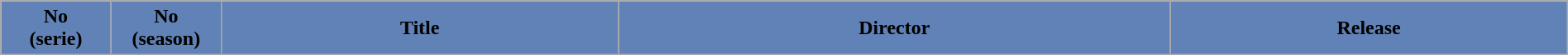<table class="wikitable" style="width:100%; margin:auto">
<tr>
<th style="background:#6082B6; width:5%">No<br><span>(serie)</span></th>
<th style="background:#6082B6; width:5%">No<br><span>(season)</span></th>
<th style="background:#6082B6; width:18%">Title</th>
<th style="background:#6082B6; width:25%">Director</th>
<th style="background:#6082B6; width:18%">Release<br>






</th>
</tr>
</table>
